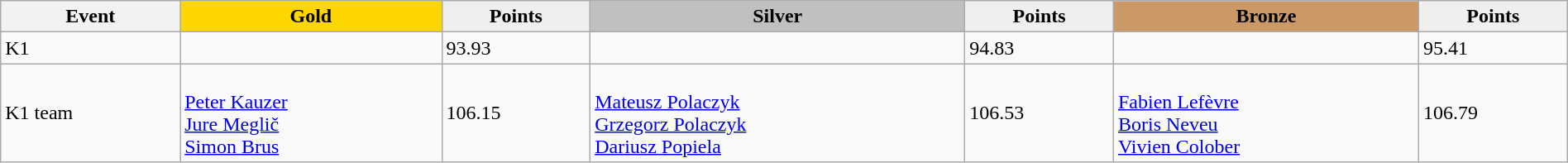<table class="wikitable" width=100%>
<tr>
<th>Event</th>
<td align=center bgcolor="gold"><strong>Gold</strong></td>
<td align=center bgcolor="EFEFEF"><strong>Points</strong></td>
<td align=center bgcolor="silver"><strong>Silver</strong></td>
<td align=center bgcolor="EFEFEF"><strong>Points</strong></td>
<td align=center bgcolor="CC9966"><strong>Bronze</strong></td>
<td align=center bgcolor="EFEFEF"><strong>Points</strong></td>
</tr>
<tr>
<td>K1</td>
<td></td>
<td>93.93</td>
<td></td>
<td>94.83</td>
<td></td>
<td>95.41</td>
</tr>
<tr>
<td>K1 team</td>
<td><br><a href='#'>Peter Kauzer</a><br><a href='#'>Jure Meglič</a><br><a href='#'>Simon Brus</a></td>
<td>106.15</td>
<td><br><a href='#'>Mateusz Polaczyk</a><br><a href='#'>Grzegorz Polaczyk</a><br><a href='#'>Dariusz Popiela</a></td>
<td>106.53</td>
<td><br><a href='#'>Fabien Lefèvre</a><br><a href='#'>Boris Neveu</a><br><a href='#'>Vivien Colober</a></td>
<td>106.79</td>
</tr>
</table>
